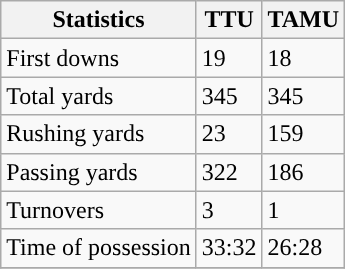<table class="wikitable">
<tr>
<th>Statistics</th>
<th>TTU</th>
<th>TAMU</th>
</tr>
<tr>
<td>First downs</td>
<td>19</td>
<td>18</td>
</tr>
<tr>
<td>Total yards</td>
<td>345</td>
<td>345</td>
</tr>
<tr>
<td>Rushing yards</td>
<td>23</td>
<td>159</td>
</tr>
<tr>
<td>Passing yards</td>
<td>322</td>
<td>186</td>
</tr>
<tr>
<td>Turnovers</td>
<td>3</td>
<td>1</td>
</tr>
<tr>
<td>Time of possession</td>
<td>33:32</td>
<td>26:28</td>
</tr>
<tr>
</tr>
</table>
